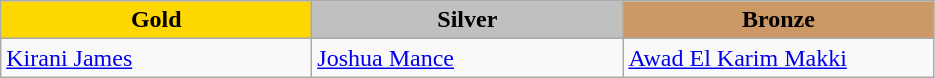<table class="wikitable" style="text-align:left">
<tr align="center">
<td width=200 bgcolor=gold><strong>Gold</strong></td>
<td width=200 bgcolor=silver><strong>Silver</strong></td>
<td width=200 bgcolor=CC9966><strong>Bronze</strong></td>
</tr>
<tr>
<td><a href='#'>Kirani James</a><br></td>
<td><a href='#'>Joshua Mance</a><br></td>
<td><a href='#'>Awad El Karim Makki</a><br></td>
</tr>
</table>
